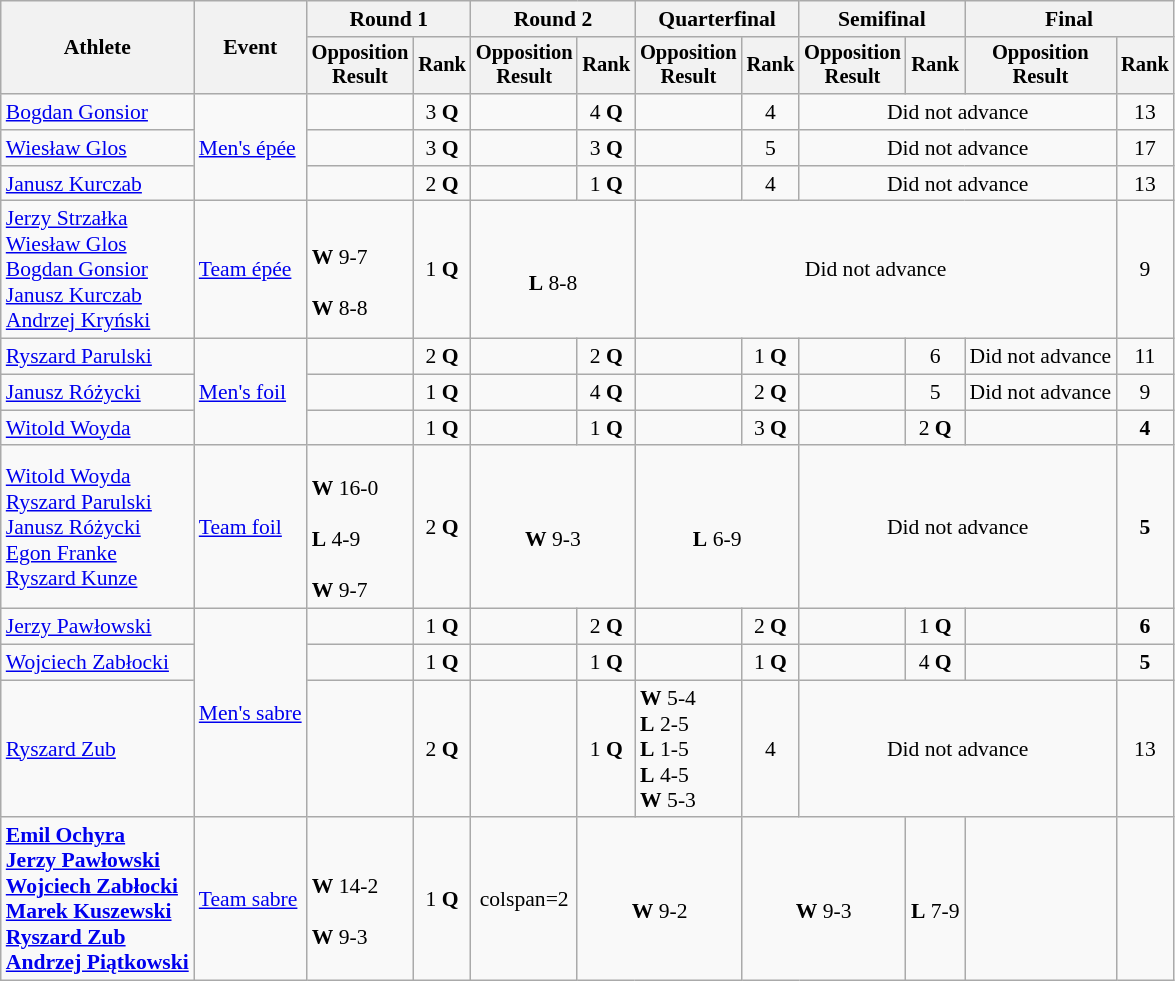<table class="wikitable" style="font-size:90%;">
<tr>
<th rowspan="2">Athlete</th>
<th rowspan="2">Event</th>
<th colspan="2">Round 1</th>
<th colspan="2">Round 2</th>
<th colspan="2">Quarterfinal</th>
<th colspan="2">Semifinal</th>
<th colspan=2>Final</th>
</tr>
<tr style="font-size:95%">
<th>Opposition<br>Result</th>
<th>Rank</th>
<th>Opposition<br>Result</th>
<th>Rank</th>
<th>Opposition<br>Result</th>
<th>Rank</th>
<th>Opposition<br>Result</th>
<th>Rank</th>
<th>Opposition<br>Result</th>
<th>Rank</th>
</tr>
<tr align=center>
<td align=left><a href='#'>Bogdan Gonsior</a></td>
<td align=left rowspan=3><a href='#'>Men's épée</a></td>
<td></td>
<td>3 <strong>Q</strong></td>
<td></td>
<td>4 <strong>Q</strong></td>
<td></td>
<td>4</td>
<td colspan=3>Did not advance</td>
<td>13</td>
</tr>
<tr align=center>
<td align=left><a href='#'>Wiesław Glos</a></td>
<td></td>
<td>3 <strong>Q</strong></td>
<td></td>
<td>3 <strong>Q</strong></td>
<td></td>
<td>5</td>
<td colspan=3>Did not advance</td>
<td>17</td>
</tr>
<tr align=center>
<td align=left><a href='#'>Janusz Kurczab</a></td>
<td></td>
<td>2 <strong>Q</strong></td>
<td></td>
<td>1 <strong>Q</strong></td>
<td></td>
<td>4</td>
<td colspan=3>Did not advance</td>
<td>13</td>
</tr>
<tr align=center>
<td align=left><a href='#'>Jerzy Strzałka</a><br><a href='#'>Wiesław Glos</a><br><a href='#'>Bogdan Gonsior</a><br><a href='#'>Janusz Kurczab</a><br><a href='#'>Andrzej Kryński</a></td>
<td align=left><a href='#'>Team épée</a></td>
<td align=left><br> <strong>W</strong> 9-7<br><br> <strong>W</strong> 8-8</td>
<td>1 <strong>Q</strong></td>
<td colspan=2><br> <strong>L</strong> 8-8</td>
<td colspan=5>Did not advance</td>
<td>9</td>
</tr>
<tr align=center>
<td align=left><a href='#'>Ryszard Parulski</a></td>
<td align=left rowspan=3><a href='#'>Men's foil</a></td>
<td></td>
<td>2 <strong>Q</strong></td>
<td></td>
<td>2 <strong>Q</strong></td>
<td></td>
<td>1 <strong>Q</strong></td>
<td></td>
<td>6</td>
<td colspan=1>Did not advance</td>
<td>11</td>
</tr>
<tr align=center>
<td align=left><a href='#'>Janusz Różycki</a></td>
<td></td>
<td>1 <strong>Q</strong></td>
<td></td>
<td>4 <strong>Q</strong></td>
<td></td>
<td>2 <strong>Q</strong></td>
<td></td>
<td>5</td>
<td colspan=1>Did not advance</td>
<td>9</td>
</tr>
<tr align=center>
<td align=left><a href='#'>Witold Woyda</a></td>
<td></td>
<td>1 <strong>Q</strong></td>
<td></td>
<td>1 <strong>Q</strong></td>
<td></td>
<td>3 <strong>Q</strong></td>
<td></td>
<td>2 <strong>Q</strong></td>
<td></td>
<td><strong>4</strong></td>
</tr>
<tr align=center>
<td align=left><a href='#'>Witold Woyda</a><br><a href='#'>Ryszard Parulski</a><br><a href='#'>Janusz Różycki</a><br><a href='#'>Egon Franke</a><br><a href='#'>Ryszard Kunze</a></td>
<td align=left><a href='#'>Team foil</a></td>
<td align=left><br> <strong>W</strong> 16-0<br><br> <strong>L</strong> 4-9<br><br> <strong>W</strong> 9-7</td>
<td>2 <strong>Q</strong></td>
<td colspan=2><br> <strong>W</strong> 9-3</td>
<td colspan=2><br> <strong>L</strong> 6-9</td>
<td colspan=3>Did not advance</td>
<td><strong>5</strong></td>
</tr>
<tr align=center>
<td align=left><a href='#'>Jerzy Pawłowski</a></td>
<td align=left rowspan=3><a href='#'>Men's sabre</a></td>
<td></td>
<td>1 <strong>Q</strong></td>
<td></td>
<td>2 <strong>Q</strong></td>
<td></td>
<td>2 <strong>Q</strong></td>
<td></td>
<td>1 <strong>Q</strong></td>
<td></td>
<td><strong>6</strong></td>
</tr>
<tr align=center>
<td align=left><a href='#'>Wojciech Zabłocki</a></td>
<td></td>
<td>1 <strong>Q</strong></td>
<td></td>
<td>1 <strong>Q</strong></td>
<td></td>
<td>1 <strong>Q</strong></td>
<td></td>
<td>4 <strong>Q</strong></td>
<td></td>
<td><strong>5</strong></td>
</tr>
<tr align=center>
<td align=left><a href='#'>Ryszard Zub</a></td>
<td></td>
<td>2 <strong>Q</strong></td>
<td></td>
<td>1 <strong>Q</strong></td>
<td align=left> <strong>W</strong> 5-4<br> <strong>L</strong> 2-5<br> <strong>L</strong> 1-5<br> <strong>L</strong> 4-5<br> <strong>W</strong> 5-3</td>
<td>4</td>
<td colspan=3>Did not advance</td>
<td>13</td>
</tr>
<tr align=center>
<td align=left><strong><a href='#'>Emil Ochyra</a><br><a href='#'>Jerzy Pawłowski</a><br><a href='#'>Wojciech Zabłocki</a><br><a href='#'>Marek Kuszewski</a><br><a href='#'>Ryszard Zub</a><br><a href='#'>Andrzej Piątkowski</a></strong></td>
<td align=left><a href='#'>Team sabre</a></td>
<td align=left><br> <strong>W</strong> 14-2<br><br> <strong>W</strong> 9-3</td>
<td>1 <strong>Q</strong></td>
<td>colspan=2 </td>
<td colspan=2><br> <strong>W</strong> 9-2</td>
<td colspan=2><br> <strong>W</strong> 9-3</td>
<td colspan=1><br> <strong>L</strong> 7-9</td>
<td></td>
</tr>
</table>
